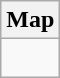<table class="wikitable">
<tr>
<th>Map</th>
</tr>
<tr>
<td><div><br> 








</div></td>
</tr>
</table>
